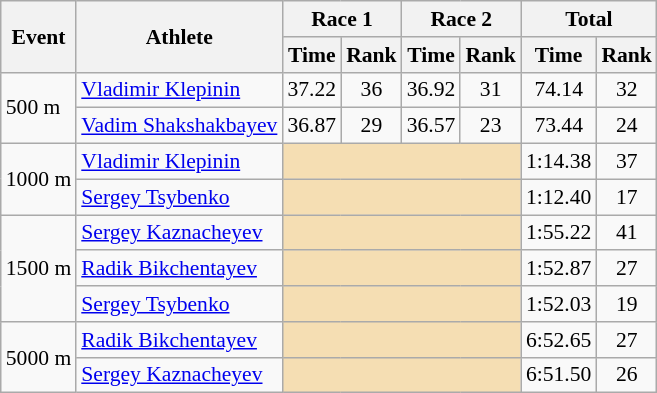<table class="wikitable" style="font-size:90%">
<tr>
<th rowspan=2>Event</th>
<th rowspan=2>Athlete</th>
<th colspan=2>Race 1</th>
<th colspan=2>Race 2</th>
<th colspan=2>Total</th>
</tr>
<tr>
<th>Time</th>
<th>Rank</th>
<th>Time</th>
<th>Rank</th>
<th>Time</th>
<th>Rank</th>
</tr>
<tr>
<td rowspan=2>500 m</td>
<td><a href='#'>Vladimir Klepinin</a></td>
<td align=center>37.22</td>
<td align=center>36</td>
<td align=center>36.92</td>
<td align=center>31</td>
<td align=center>74.14</td>
<td align=center>32</td>
</tr>
<tr>
<td><a href='#'>Vadim Shakshakbayev</a></td>
<td align=center>36.87</td>
<td align=center>29</td>
<td align=center>36.57</td>
<td align=center>23</td>
<td align=center>73.44</td>
<td align=center>24</td>
</tr>
<tr>
<td rowspan=2>1000 m</td>
<td><a href='#'>Vladimir Klepinin</a></td>
<td colspan="4" bgcolor="wheat"></td>
<td align=center>1:14.38</td>
<td align=center>37</td>
</tr>
<tr>
<td><a href='#'>Sergey Tsybenko</a></td>
<td colspan="4" bgcolor="wheat"></td>
<td align=center>1:12.40</td>
<td align=center>17</td>
</tr>
<tr>
<td rowspan=3>1500 m</td>
<td><a href='#'>Sergey Kaznacheyev</a></td>
<td colspan="4" bgcolor="wheat"></td>
<td align=center>1:55.22</td>
<td align=center>41</td>
</tr>
<tr>
<td><a href='#'>Radik Bikchentayev</a></td>
<td colspan="4" bgcolor="wheat"></td>
<td align=center>1:52.87</td>
<td align=center>27</td>
</tr>
<tr>
<td><a href='#'>Sergey Tsybenko</a></td>
<td colspan="4" bgcolor="wheat"></td>
<td align=center>1:52.03</td>
<td align=center>19</td>
</tr>
<tr>
<td rowspan=2>5000 m</td>
<td><a href='#'>Radik Bikchentayev</a></td>
<td colspan="4" bgcolor="wheat"></td>
<td align=center>6:52.65</td>
<td align=center>27</td>
</tr>
<tr>
<td><a href='#'>Sergey Kaznacheyev</a></td>
<td colspan="4" bgcolor="wheat"></td>
<td align=center>6:51.50</td>
<td align=center>26</td>
</tr>
</table>
